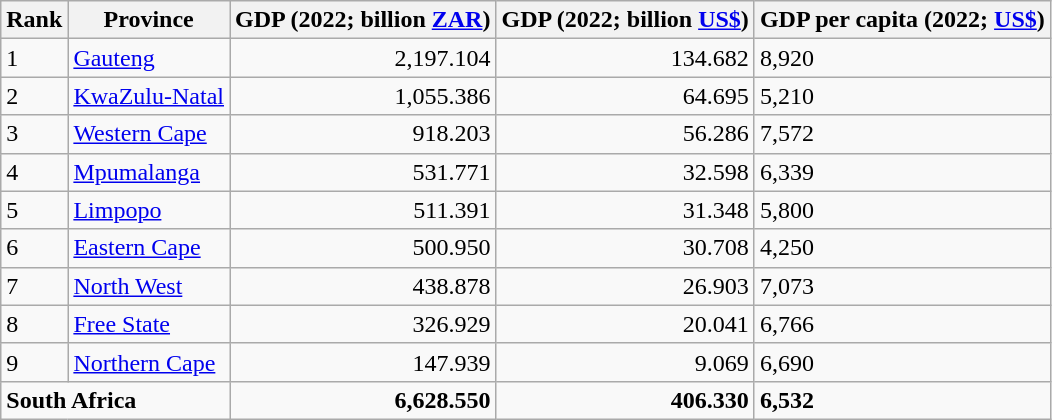<table class="wikitable sortable">
<tr>
<th>Rank</th>
<th>Province</th>
<th>GDP (2022; billion <a href='#'>ZAR</a>)</th>
<th>GDP (2022; billion <a href='#'>US$</a>)</th>
<th>GDP per capita (2022; <a href='#'>US$</a>)</th>
</tr>
<tr>
<td>1</td>
<td><a href='#'>Gauteng</a></td>
<td style="text-align:right">2,197.104</td>
<td style="text-align:right">134.682</td>
<td>8,920</td>
</tr>
<tr>
<td>2</td>
<td><a href='#'>KwaZulu-Natal</a></td>
<td style="text-align:right">1,055.386</td>
<td style="text-align:right">64.695</td>
<td>5,210</td>
</tr>
<tr>
<td>3</td>
<td><a href='#'>Western Cape</a></td>
<td style="text-align:right">918.203</td>
<td style="text-align:right">56.286</td>
<td>7,572</td>
</tr>
<tr>
<td>4</td>
<td><a href='#'>Mpumalanga</a></td>
<td style="text-align:right">531.771</td>
<td style="text-align:right">32.598</td>
<td>6,339</td>
</tr>
<tr>
<td>5</td>
<td><a href='#'>Limpopo</a></td>
<td style="text-align:right">511.391</td>
<td style="text-align:right">31.348</td>
<td>5,800</td>
</tr>
<tr>
<td>6</td>
<td><a href='#'>Eastern Cape</a></td>
<td style="text-align:right">500.950</td>
<td style="text-align:right">30.708</td>
<td>4,250</td>
</tr>
<tr>
<td>7</td>
<td><a href='#'>North West</a></td>
<td style="text-align:right">438.878</td>
<td style="text-align:right">26.903</td>
<td>7,073</td>
</tr>
<tr>
<td>8</td>
<td><a href='#'>Free State</a></td>
<td style="text-align:right">326.929</td>
<td style="text-align:right">20.041</td>
<td>6,766</td>
</tr>
<tr>
<td>9</td>
<td><a href='#'>Northern Cape</a></td>
<td style="text-align:right">147.939</td>
<td style="text-align:right">9.069</td>
<td>6,690</td>
</tr>
<tr>
<td colspan=2><strong>South Africa</strong></td>
<td style="text-align:right"><strong>6,628.550</strong></td>
<td style="text-align:right"><strong>406.330</strong></td>
<td><strong>6,532</strong></td>
</tr>
</table>
